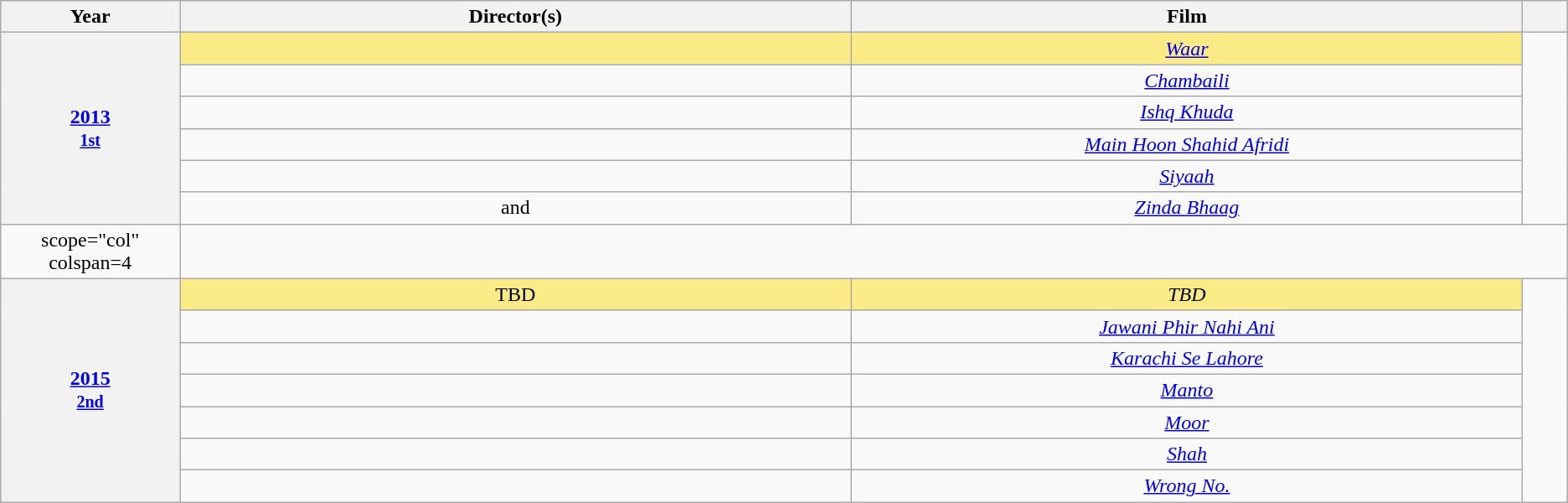<table class="wikitable sortable" style="text-align:center;">
<tr>
<th scope="col" style="width:8%;">Year</th>
<th scope="col" style="width:30%;">Director(s)</th>
<th scope="col" style="width:30%;">Film</th>
<th scope="col" style="width:2%;" class="unsortable"></th>
</tr>
<tr>
<th scope="row" rowspan=6 style="text-align:center;"><a href='#'>2013</a><br><small><a href='#'>1st</a></small></th>
<td style="background:#FAEB86"></td>
<td style="background:#FAEB86"><em><a href='#'>Waar</a></em></td>
<td rowspan="6"></td>
</tr>
<tr>
<td></td>
<td><em><a href='#'>Chambaili</a></em></td>
</tr>
<tr>
<td></td>
<td><em><a href='#'>Ishq Khuda</a></em></td>
</tr>
<tr>
<td></td>
<td><em><a href='#'>Main Hoon Shahid Afridi</a></em></td>
</tr>
<tr>
<td></td>
<td><em><a href='#'>Siyaah</a></em></td>
</tr>
<tr>
<td> and </td>
<td><em><a href='#'>Zinda Bhaag</a></em></td>
</tr>
<tr>
<td>scope="col" colspan=4 </td>
</tr>
<tr>
<th scope="row" rowspan=7 style="text-align:center;"><a href='#'>2015</a><br><small><a href='#'>2nd</a></small></th>
<td style="background:#FAEB86">TBD </td>
<td style="background:#FAEB86"><em>TBD</em></td>
<td rowspan="7"></td>
</tr>
<tr>
<td></td>
<td><em><a href='#'>Jawani Phir Nahi Ani</a></em></td>
</tr>
<tr>
<td></td>
<td><em><a href='#'>Karachi Se Lahore</a></em></td>
</tr>
<tr>
<td></td>
<td><em><a href='#'>Manto</a></em></td>
</tr>
<tr>
<td></td>
<td><em><a href='#'>Moor</a></em></td>
</tr>
<tr>
<td></td>
<td><em><a href='#'>Shah</a></em></td>
</tr>
<tr>
<td></td>
<td><em><a href='#'>Wrong No.</a></em></td>
</tr>
</table>
